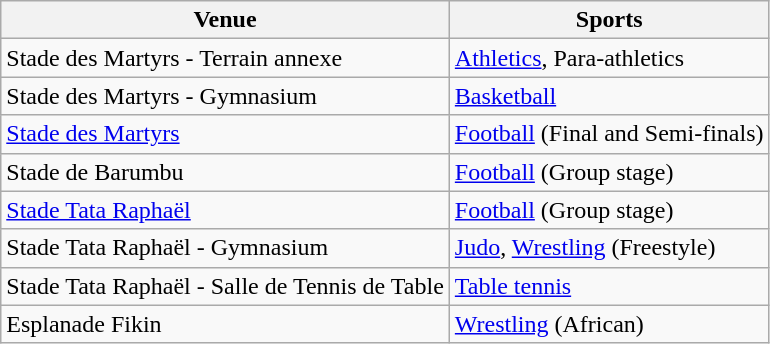<table class="wikitable sortable">
<tr>
<th>Venue</th>
<th>Sports</th>
</tr>
<tr>
<td>Stade des Martyrs - Terrain annexe</td>
<td><a href='#'>Athletics</a>, Para-athletics</td>
</tr>
<tr>
<td>Stade des Martyrs - Gymnasium</td>
<td><a href='#'>Basketball</a></td>
</tr>
<tr>
<td><a href='#'>Stade des Martyrs</a></td>
<td><a href='#'>Football</a>  (Final and Semi-finals)</td>
</tr>
<tr>
<td>Stade de Barumbu</td>
<td><a href='#'>Football</a> (Group stage)</td>
</tr>
<tr>
<td><a href='#'>Stade Tata Raphaël</a></td>
<td><a href='#'>Football</a> (Group stage)</td>
</tr>
<tr>
<td>Stade Tata Raphaël - Gymnasium</td>
<td><a href='#'>Judo</a>, <a href='#'>Wrestling</a> (Freestyle)</td>
</tr>
<tr>
<td>Stade Tata Raphaël - Salle de Tennis de Table</td>
<td><a href='#'>Table tennis</a></td>
</tr>
<tr>
<td>Esplanade Fikin</td>
<td><a href='#'>Wrestling</a> (African)</td>
</tr>
</table>
